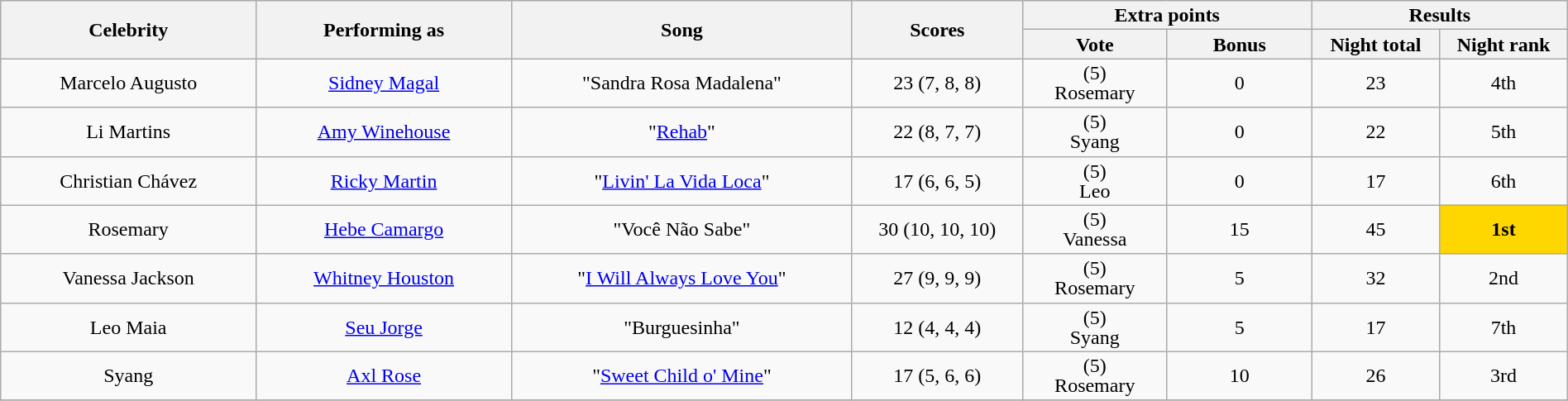<table class="wikitable" style="font-size:100%; line-height:16px; text-align:center" width="100%">
<tr>
<th rowspan="2" style="width:15.0%;">Celebrity</th>
<th rowspan="2" style="width:15.0%;">Performing as</th>
<th rowspan="2" style="width:20.0%;">Song</th>
<th rowspan="2" style="width:10.0%;">Scores</th>
<th colspan="2">Extra points</th>
<th colspan="2">Results</th>
</tr>
<tr>
<th style="width:08.5%;">Vote</th>
<th style="width:08.5%;">Bonus</th>
<th style="width:07.5%;">Night total</th>
<th style="width:07.5%;">Night rank</th>
</tr>
<tr>
<td>Marcelo Augusto</td>
<td><a href='#'>Sidney Magal</a></td>
<td>"Sandra Rosa Madalena"</td>
<td>23 (7, 8, 8)</td>
<td>(5)<br>Rosemary</td>
<td>0</td>
<td>23</td>
<td>4th</td>
</tr>
<tr>
<td>Li Martins</td>
<td><a href='#'>Amy Winehouse</a></td>
<td>"<a href='#'>Rehab</a>"</td>
<td>22 (8, 7, 7)</td>
<td>(5)<br>Syang</td>
<td>0</td>
<td>22</td>
<td>5th</td>
</tr>
<tr>
<td>Christian Chávez</td>
<td><a href='#'>Ricky Martin</a></td>
<td>"<a href='#'>Livin' La Vida Loca</a>"</td>
<td>17 (6, 6, 5)</td>
<td>(5)<br>Leo</td>
<td>0</td>
<td>17</td>
<td>6th</td>
</tr>
<tr>
<td>Rosemary</td>
<td><a href='#'>Hebe Camargo</a></td>
<td>"Você Não Sabe"</td>
<td>30 (10, 10, 10)</td>
<td>(5)<br>Vanessa</td>
<td>15</td>
<td>45</td>
<td bgcolor="FFD700"><strong>1st</strong></td>
</tr>
<tr>
<td>Vanessa Jackson</td>
<td><a href='#'>Whitney Houston</a></td>
<td>"<a href='#'>I Will Always Love You</a>"</td>
<td>27 (9, 9, 9)</td>
<td>(5)<br>Rosemary</td>
<td>5</td>
<td>32</td>
<td>2nd</td>
</tr>
<tr>
<td>Leo Maia</td>
<td><a href='#'>Seu Jorge</a></td>
<td>"Burguesinha"</td>
<td>12 (4, 4, 4)</td>
<td>(5)<br>Syang</td>
<td>5</td>
<td>17</td>
<td>7th</td>
</tr>
<tr>
<td>Syang</td>
<td><a href='#'>Axl Rose</a></td>
<td>"<a href='#'>Sweet Child o' Mine</a>"</td>
<td>17 (5, 6, 6)</td>
<td>(5)<br>Rosemary</td>
<td>10</td>
<td>26</td>
<td>3rd</td>
</tr>
<tr>
</tr>
</table>
